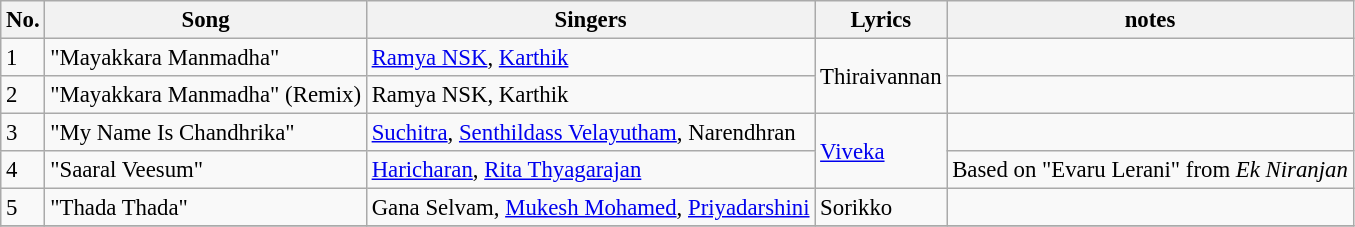<table class="wikitable" style="font-size:95%;">
<tr>
<th>No.</th>
<th>Song</th>
<th>Singers</th>
<th>Lyrics</th>
<th>notes</th>
</tr>
<tr>
<td>1</td>
<td>"Mayakkara Manmadha"</td>
<td><a href='#'>Ramya NSK</a>, <a href='#'>Karthik</a></td>
<td rowspan=2>Thiraivannan</td>
<td></td>
</tr>
<tr>
<td>2</td>
<td>"Mayakkara Manmadha" (Remix)</td>
<td>Ramya NSK, Karthik</td>
<td></td>
</tr>
<tr>
<td>3</td>
<td>"My Name Is Chandhrika"</td>
<td><a href='#'>Suchitra</a>, <a href='#'>Senthildass Velayutham</a>, Narendhran</td>
<td rowspan=2><a href='#'>Viveka</a></td>
<td></td>
</tr>
<tr>
<td>4</td>
<td>"Saaral Veesum"</td>
<td><a href='#'>Haricharan</a>, <a href='#'>Rita Thyagarajan</a></td>
<td>Based on "Evaru Lerani" from <em>Ek Niranjan</em></td>
</tr>
<tr>
<td>5</td>
<td>"Thada Thada"</td>
<td>Gana Selvam, <a href='#'>Mukesh Mohamed</a>, <a href='#'>Priyadarshini</a></td>
<td>Sorikko</td>
<td></td>
</tr>
<tr>
</tr>
</table>
